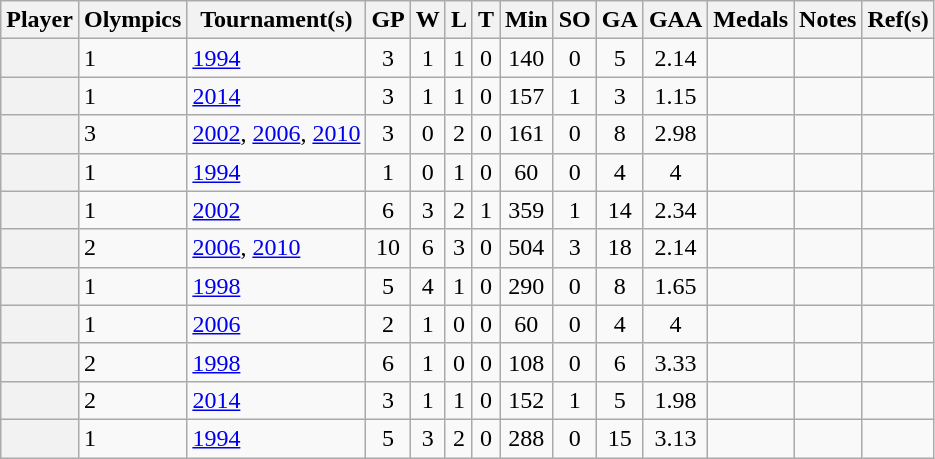<table class="wikitable sortable plainrowheaders" style="text-align:center;">
<tr>
<th scope="col">Player</th>
<th scope="col">Olympics</th>
<th scope="col">Tournament(s)</th>
<th scope="col">GP</th>
<th scope="col">W</th>
<th scope="col">L</th>
<th scope="col">T</th>
<th scope="col">Min</th>
<th scope="col">SO</th>
<th scope="col">GA</th>
<th scope="col">GAA</th>
<th scope="col">Medals</th>
<th scope="col">Notes</th>
<th scope="col" class="unsortable">Ref(s)</th>
</tr>
<tr>
<th scope="row"></th>
<td align=left>1</td>
<td align=left><a href='#'>1994</a></td>
<td>3</td>
<td>1</td>
<td>1</td>
<td>0</td>
<td>140</td>
<td>0</td>
<td>5</td>
<td>2.14</td>
<td align=left></td>
<td align=left></td>
<td align=center></td>
</tr>
<tr>
<th scope="row"></th>
<td align=left>1</td>
<td align=left><a href='#'>2014</a></td>
<td>3</td>
<td>1</td>
<td>1</td>
<td>0</td>
<td>157</td>
<td>1</td>
<td>3</td>
<td>1.15</td>
<td align=left></td>
<td align=left></td>
<td align=center></td>
</tr>
<tr>
<th scope="row"></th>
<td align=left>3</td>
<td align=left><a href='#'>2002</a>, <a href='#'>2006</a>, <a href='#'>2010</a></td>
<td>3</td>
<td>0</td>
<td>2</td>
<td>0</td>
<td>161</td>
<td>0</td>
<td>8</td>
<td>2.98</td>
<td align=left></td>
<td align=left></td>
<td align=center></td>
</tr>
<tr>
<th scope="row"></th>
<td align=left>1</td>
<td align=left><a href='#'>1994</a></td>
<td>1</td>
<td>0</td>
<td>1</td>
<td>0</td>
<td>60</td>
<td>0</td>
<td>4</td>
<td>4</td>
<td align=left></td>
<td align=left></td>
<td align=center></td>
</tr>
<tr>
<th scope="row"></th>
<td align=left>1</td>
<td align=left><a href='#'>2002</a></td>
<td>6</td>
<td>3</td>
<td>2</td>
<td>1</td>
<td>359</td>
<td>1</td>
<td>14</td>
<td>2.34</td>
<td align=left></td>
<td align=left></td>
<td align=center></td>
</tr>
<tr>
<th scope="row"></th>
<td align=left>2</td>
<td align=left><a href='#'>2006</a>, <a href='#'>2010</a></td>
<td>10</td>
<td>6</td>
<td>3</td>
<td>0</td>
<td>504</td>
<td>3</td>
<td>18</td>
<td>2.14</td>
<td align=left></td>
<td align=left></td>
<td align=center></td>
</tr>
<tr>
<th scope="row"></th>
<td align=left>1</td>
<td align=left><a href='#'>1998</a></td>
<td>5</td>
<td>4</td>
<td>1</td>
<td>0</td>
<td>290</td>
<td>0</td>
<td>8</td>
<td>1.65</td>
<td align=left></td>
<td align=left></td>
<td align=center></td>
</tr>
<tr>
<th scope="row"></th>
<td align=left>1</td>
<td align=left><a href='#'>2006</a></td>
<td>2</td>
<td>1</td>
<td>0</td>
<td>0</td>
<td>60</td>
<td>0</td>
<td>4</td>
<td>4</td>
<td align=left></td>
<td align=left></td>
<td align=center></td>
</tr>
<tr>
<th scope="row"></th>
<td align=left>2</td>
<td align=left><a href='#'>1998</a></td>
<td>6</td>
<td>1</td>
<td>0</td>
<td>0</td>
<td>108</td>
<td>0</td>
<td>6</td>
<td>3.33</td>
<td align=left></td>
<td align=left></td>
<td align=center></td>
</tr>
<tr>
<th scope="row"></th>
<td align=left>2</td>
<td align=left><a href='#'>2014</a></td>
<td>3</td>
<td>1</td>
<td>1</td>
<td>0</td>
<td>152</td>
<td>1</td>
<td>5</td>
<td>1.98</td>
<td align=left></td>
<td align=left></td>
<td align=center></td>
</tr>
<tr>
<th scope="row"></th>
<td align=left>1</td>
<td align=left><a href='#'>1994</a></td>
<td>5</td>
<td>3</td>
<td>2</td>
<td>0</td>
<td>288</td>
<td>0</td>
<td>15</td>
<td>3.13</td>
<td align=left></td>
<td align=left></td>
<td align=center></td>
</tr>
</table>
